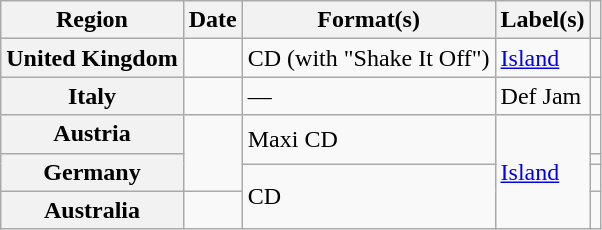<table class="wikitable plainrowheaders">
<tr>
<th scope="col">Region</th>
<th scope="col">Date</th>
<th scope="col">Format(s)</th>
<th scope="col">Label(s)</th>
<th scope="col"></th>
</tr>
<tr>
<th scope="row">United Kingdom</th>
<td></td>
<td>CD (with "Shake It Off")</td>
<td><a href='#'>Island</a></td>
<td></td>
</tr>
<tr>
<th scope="row">Italy</th>
<td></td>
<td>—</td>
<td>Def Jam</td>
<td></td>
</tr>
<tr>
<th scope="row">Austria</th>
<td rowspan="3"></td>
<td rowspan="2">Maxi CD</td>
<td rowspan="4"><a href='#'>Island</a></td>
<td></td>
</tr>
<tr>
<th scope="row" rowspan="2">Germany</th>
<td></td>
</tr>
<tr>
<td rowspan="2">CD</td>
<td></td>
</tr>
<tr>
<th scope="row">Australia</th>
<td></td>
<td></td>
</tr>
</table>
